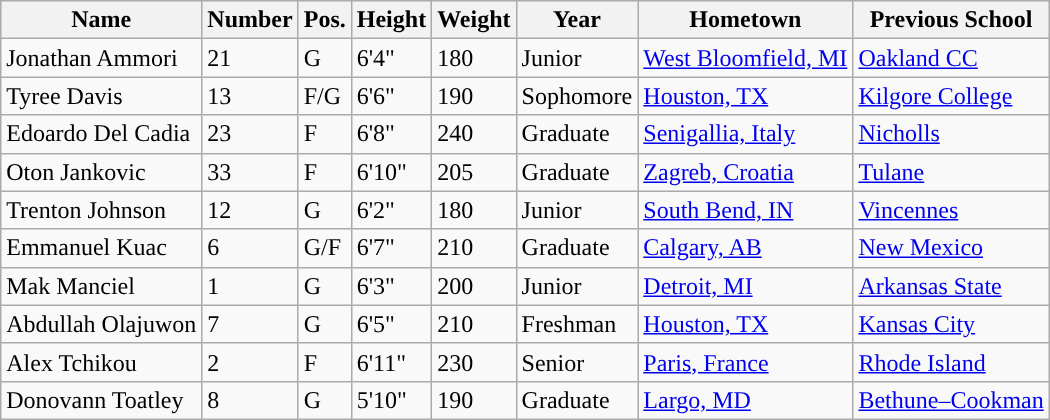<table class="wikitable sortable" border="1">
<tr>
<th>Name</th>
<th>Number</th>
<th>Pos.</th>
<th>Height</th>
<th>Weight</th>
<th>Year</th>
<th>Hometown</th>
<th>Previous School</th>
</tr>
<tr>
<td>Jonathan Ammori</td>
<td>21</td>
<td>G</td>
<td>6'4"</td>
<td>180</td>
<td>Junior</td>
<td><a href='#'>West Bloomfield, MI</a></td>
<td><a href='#'>Oakland CC</a></td>
</tr>
<tr>
<td>Tyree Davis</td>
<td>13</td>
<td>F/G</td>
<td>6'6"</td>
<td>190</td>
<td>Sophomore</td>
<td><a href='#'>Houston, TX</a></td>
<td><a href='#'>Kilgore College</a></td>
</tr>
<tr>
<td>Edoardo Del Cadia</td>
<td>23</td>
<td>F</td>
<td>6'8"</td>
<td>240</td>
<td>Graduate</td>
<td><a href='#'>Senigallia, Italy</a></td>
<td><a href='#'>Nicholls</a></td>
</tr>
<tr>
<td>Oton Jankovic</td>
<td>33</td>
<td>F</td>
<td>6'10"</td>
<td>205</td>
<td>Graduate</td>
<td><a href='#'>Zagreb, Croatia</a></td>
<td><a href='#'>Tulane</a></td>
</tr>
<tr>
<td>Trenton Johnson</td>
<td>12</td>
<td>G</td>
<td>6'2"</td>
<td>180</td>
<td>Junior</td>
<td><a href='#'>South Bend, IN</a></td>
<td><a href='#'>Vincennes</a></td>
</tr>
<tr>
<td>Emmanuel Kuac</td>
<td>6</td>
<td>G/F</td>
<td>6'7"</td>
<td>210</td>
<td>Graduate</td>
<td><a href='#'>Calgary, AB</a></td>
<td><a href='#'>New Mexico</a></td>
</tr>
<tr>
<td>Mak Manciel</td>
<td>1</td>
<td>G</td>
<td>6'3"</td>
<td>200</td>
<td>Junior</td>
<td><a href='#'>Detroit, MI</a></td>
<td><a href='#'>Arkansas State</a></td>
</tr>
<tr>
<td>Abdullah Olajuwon</td>
<td>7</td>
<td>G</td>
<td>6'5"</td>
<td>210</td>
<td> Freshman</td>
<td><a href='#'>Houston, TX</a></td>
<td><a href='#'>Kansas City</a></td>
</tr>
<tr>
<td>Alex Tchikou</td>
<td>2</td>
<td>F</td>
<td>6'11"</td>
<td>230</td>
<td>Senior</td>
<td><a href='#'>Paris, France</a></td>
<td><a href='#'>Rhode Island</a></td>
</tr>
<tr>
<td>Donovann Toatley</td>
<td>8</td>
<td>G</td>
<td>5'10"</td>
<td>190</td>
<td>Graduate</td>
<td><a href='#'>Largo, MD</a></td>
<td><a href='#'>Bethune–Cookman</a></td>
</tr>
</table>
